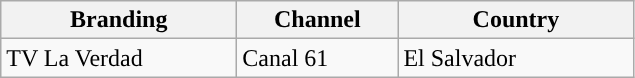<table class="wikitable sortable float center" style="=width:600px;">
<tr>
<th scope="col" style="width: 150px;">Branding</th>
<th scope="col" style="width: 100px;">Channel</th>
<th scope="col" style="width: 150px;">Country</th>
</tr>
<tr>
<td>TV La Verdad</td>
<td>Canal 61</td>
<td>El Salvador</td>
</tr>
</table>
